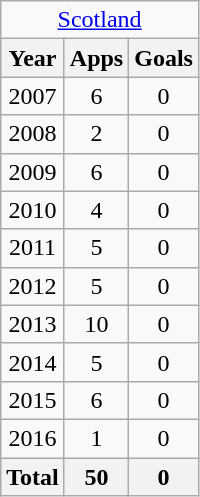<table class="wikitable" style="text-align:center">
<tr>
<td colspan="3"><a href='#'>Scotland</a></td>
</tr>
<tr>
<th>Year</th>
<th>Apps</th>
<th>Goals</th>
</tr>
<tr>
<td>2007</td>
<td>6</td>
<td>0</td>
</tr>
<tr>
<td>2008</td>
<td>2</td>
<td>0</td>
</tr>
<tr>
<td>2009</td>
<td>6</td>
<td>0</td>
</tr>
<tr>
<td>2010</td>
<td>4</td>
<td>0</td>
</tr>
<tr>
<td>2011</td>
<td>5</td>
<td>0</td>
</tr>
<tr>
<td>2012</td>
<td>5</td>
<td>0</td>
</tr>
<tr>
<td>2013</td>
<td>10</td>
<td>0</td>
</tr>
<tr>
<td>2014</td>
<td>5</td>
<td>0</td>
</tr>
<tr>
<td>2015</td>
<td>6</td>
<td>0</td>
</tr>
<tr>
<td>2016</td>
<td>1</td>
<td>0</td>
</tr>
<tr>
<th>Total</th>
<th>50</th>
<th>0</th>
</tr>
</table>
